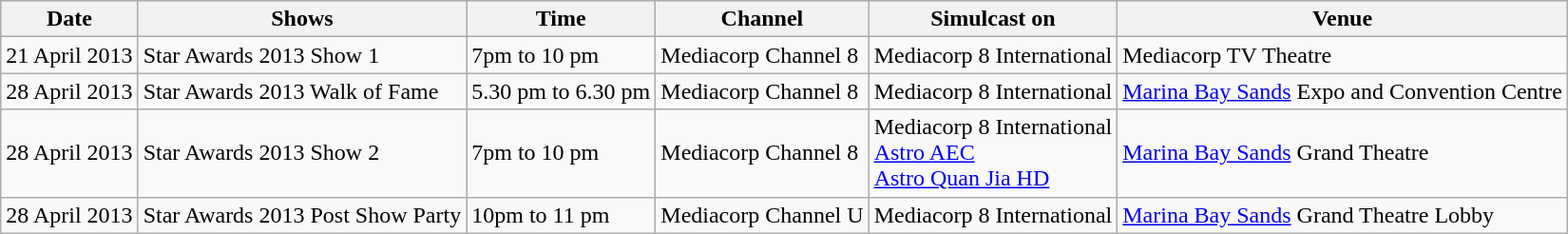<table class="wikitable">
<tr>
<th>Date</th>
<th>Shows</th>
<th>Time</th>
<th>Channel</th>
<th>Simulcast on</th>
<th>Venue</th>
</tr>
<tr>
<td>21 April 2013</td>
<td>Star Awards 2013 Show 1</td>
<td>7pm to 10 pm</td>
<td>Mediacorp Channel 8</td>
<td>Mediacorp 8 International</td>
<td>Mediacorp TV Theatre</td>
</tr>
<tr>
<td>28 April 2013</td>
<td>Star Awards 2013 Walk of Fame</td>
<td>5.30 pm to 6.30 pm</td>
<td>Mediacorp Channel 8</td>
<td>Mediacorp 8 International</td>
<td><a href='#'>Marina Bay Sands</a> Expo and Convention Centre</td>
</tr>
<tr>
<td>28 April 2013</td>
<td>Star Awards 2013 Show 2</td>
<td>7pm to 10 pm</td>
<td>Mediacorp Channel 8</td>
<td>Mediacorp 8 International <br> <a href='#'>Astro AEC</a> <br> <a href='#'>Astro Quan Jia HD</a></td>
<td><a href='#'>Marina Bay Sands</a> Grand Theatre</td>
</tr>
<tr>
<td>28 April 2013</td>
<td>Star Awards 2013 Post Show Party</td>
<td>10pm to 11 pm</td>
<td>Mediacorp Channel U</td>
<td>Mediacorp 8 International</td>
<td><a href='#'>Marina Bay Sands</a> Grand Theatre Lobby</td>
</tr>
</table>
